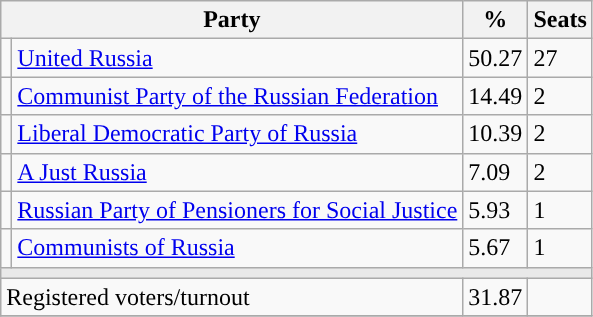<table class="wikitable">
<tr>
<th colspan=2>Party</th>
<th>%</th>
<th>Seats</th>
</tr>
<tr>
<td style="background:"></td>
<td><a href='#'>United Russia</a></td>
<td>50.27</td>
<td>27</td>
</tr>
<tr>
<td style="background:"></td>
<td><a href='#'>Communist Party of the Russian Federation</a></td>
<td>14.49</td>
<td>2</td>
</tr>
<tr>
<td style="background:"></td>
<td><a href='#'>Liberal Democratic Party of Russia</a></td>
<td>10.39</td>
<td>2</td>
</tr>
<tr>
<td style="background:"></td>
<td><a href='#'>A Just Russia</a></td>
<td>7.09</td>
<td>2</td>
</tr>
<tr>
<td style="background:"></td>
<td><a href='#'>Russian Party of Pensioners for Social Justice</a></td>
<td>5.93</td>
<td>1</td>
</tr>
<tr>
<td style="background:"></td>
<td><a href='#'>Communists of Russia</a></td>
<td>5.67</td>
<td>1</td>
</tr>
<tr>
<td colspan=4 style="background:#E9E9E9;"></td>
</tr>
<tr>
<td align=left colspan=2>Registered voters/turnout</td>
<td>31.87</td>
<td></td>
</tr>
<tr>
</tr>
</table>
